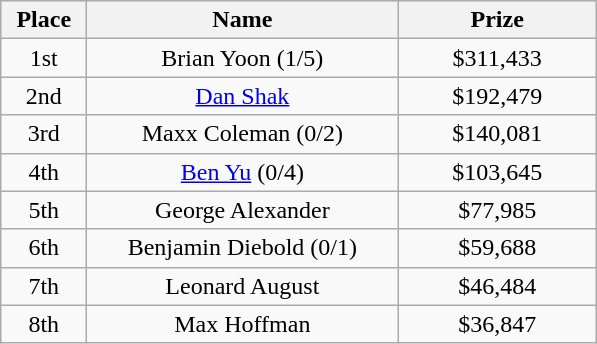<table class="wikitable">
<tr>
<th width="50">Place</th>
<th width="200">Name</th>
<th width="125">Prize</th>
</tr>
<tr>
<td align = "center">1st</td>
<td align = "center"> Brian Yoon (1/5)</td>
<td align = "center">$311,433</td>
</tr>
<tr>
<td align = "center">2nd</td>
<td align = "center"> <a href='#'>Dan Shak</a></td>
<td align = "center">$192,479</td>
</tr>
<tr>
<td align = "center">3rd</td>
<td align = "center"> Maxx Coleman (0/2)</td>
<td align = "center">$140,081</td>
</tr>
<tr>
<td align = "center">4th</td>
<td align = "center"> <a href='#'>Ben Yu</a> (0/4)</td>
<td align = "center">$103,645</td>
</tr>
<tr>
<td align = "center">5th</td>
<td align = "center"> George Alexander</td>
<td align = "center">$77,985</td>
</tr>
<tr>
<td align = "center">6th</td>
<td align = "center"> Benjamin Diebold (0/1)</td>
<td align = "center">$59,688</td>
</tr>
<tr>
<td align = "center">7th</td>
<td align = "center"> Leonard August</td>
<td align = "center">$46,484</td>
</tr>
<tr>
<td align = "center">8th</td>
<td align = "center"> Max Hoffman</td>
<td align = "center">$36,847</td>
</tr>
</table>
